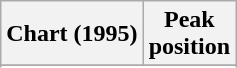<table class="wikitable sortable plainrowheaders" style="text-align:center;" border="1">
<tr>
<th scope="col">Chart (1995)</th>
<th scope="col">Peak<br>position</th>
</tr>
<tr>
</tr>
<tr>
</tr>
</table>
